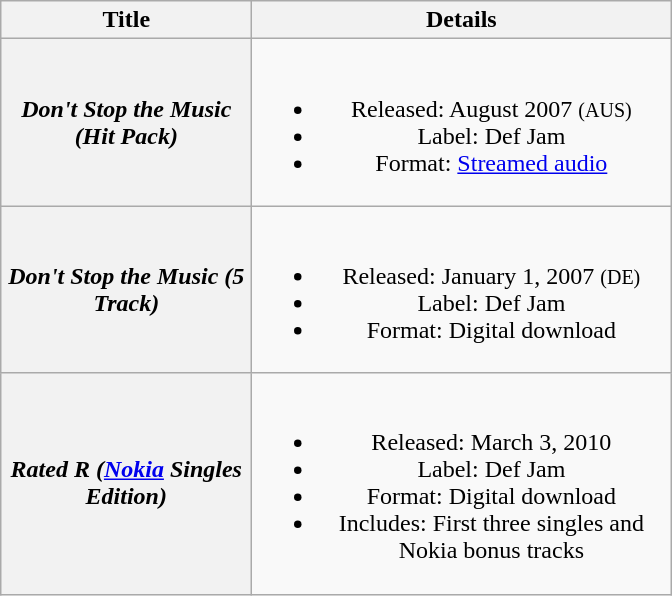<table class="wikitable plainrowheaders" style="text-align:center;">
<tr>
<th scope="col" style="width:10em;">Title</th>
<th scope="col" style="width:17em;">Details</th>
</tr>
<tr>
<th scope="row"><em>Don't Stop the Music (Hit Pack)</em></th>
<td><br><ul><li>Released: August 2007 <small>(AUS)</small></li><li>Label: Def Jam</li><li>Format: <a href='#'>Streamed audio</a></li></ul></td>
</tr>
<tr>
<th scope="row"><em>Don't Stop the Music (5 Track)</em></th>
<td><br><ul><li>Released: January 1, 2007 <small>(DE)</small></li><li>Label: Def Jam</li><li>Format: Digital download</li></ul></td>
</tr>
<tr>
<th scope="row"><em>Rated R (<a href='#'>Nokia</a> Singles Edition)</em></th>
<td><br><ul><li>Released: March 3, 2010</li><li>Label: Def Jam</li><li>Format: Digital download</li><li>Includes: First three singles and Nokia bonus tracks</li></ul></td>
</tr>
</table>
